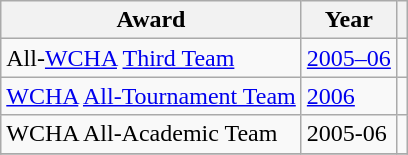<table class="wikitable">
<tr>
<th>Award</th>
<th>Year</th>
<th></th>
</tr>
<tr>
<td>All-<a href='#'>WCHA</a> <a href='#'>Third Team</a></td>
<td><a href='#'>2005–06</a></td>
<td></td>
</tr>
<tr>
<td><a href='#'>WCHA</a> <a href='#'>All-Tournament Team</a></td>
<td><a href='#'>2006</a></td>
<td></td>
</tr>
<tr>
<td>WCHA All-Academic Team</td>
<td>2005-06</td>
<td></td>
</tr>
<tr>
</tr>
</table>
